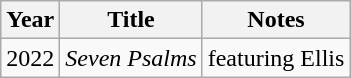<table class="wikitable">
<tr>
<th>Year</th>
<th>Title</th>
<th>Notes</th>
</tr>
<tr>
<td>2022</td>
<td><em>Seven Psalms</em></td>
<td>featuring Ellis</td>
</tr>
</table>
